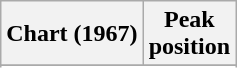<table class="wikitable sortable plainrowheaders">
<tr>
<th scope="col">Chart (1967)</th>
<th scope="col">Peak<br>position</th>
</tr>
<tr>
</tr>
<tr>
</tr>
<tr>
</tr>
<tr>
</tr>
</table>
